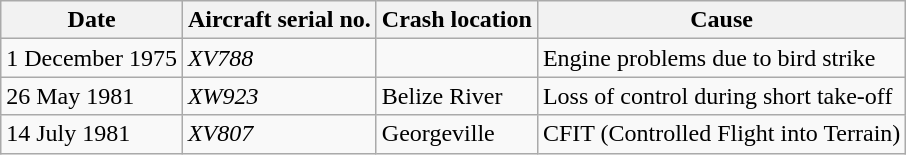<table class="wikitable">
<tr>
<th>Date</th>
<th>Aircraft serial no.</th>
<th>Crash location</th>
<th>Cause </th>
</tr>
<tr>
<td>1 December 1975</td>
<td><em>XV788</em></td>
<td></td>
<td>Engine problems due to bird strike</td>
</tr>
<tr>
<td>26 May 1981</td>
<td><em>XW923</em></td>
<td>Belize River</td>
<td>Loss of control during short take-off</td>
</tr>
<tr>
<td>14 July 1981</td>
<td><em>XV807</em></td>
<td>Georgeville</td>
<td>CFIT (Controlled Flight into Terrain)</td>
</tr>
</table>
